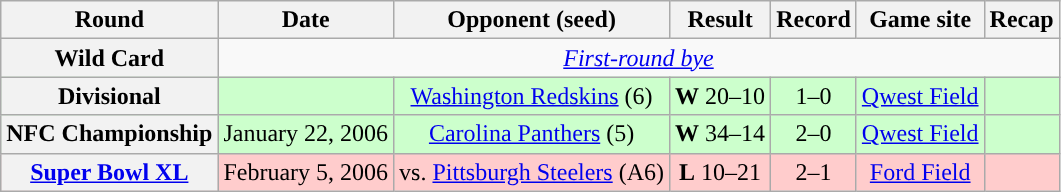<table class="wikitable" style="text-align:center">
<tr>
<th>Round</th>
<th>Date</th>
<th>Opponent (seed)</th>
<th>Result</th>
<th>Record</th>
<th>Game site</th>
<th>Recap</th>
</tr>
<tr>
<th>Wild Card</th>
<td colspan="6"><em><a href='#'>First-round bye</a></em></td>
</tr>
<tr style="background:#cfc">
<th>Divisional</th>
<td></td>
<td><a href='#'>Washington Redskins</a> (6)</td>
<td><strong>W</strong> 20–10</td>
<td>1–0</td>
<td><a href='#'>Qwest Field</a></td>
<td></td>
</tr>
<tr style="background:#cfc">
<th>NFC Championship</th>
<td>January 22, 2006</td>
<td><a href='#'>Carolina Panthers</a> (5)</td>
<td><strong>W</strong> 34–14</td>
<td>2–0</td>
<td><a href='#'>Qwest Field</a></td>
<td></td>
</tr>
<tr style="background:#fcc">
<th><a href='#'>Super Bowl XL</a></th>
<td>February 5, 2006</td>
<td>vs. <a href='#'>Pittsburgh Steelers</a> (A6)</td>
<td><strong>L</strong> 10–21</td>
<td>2–1</td>
<td><a href='#'>Ford Field</a></td>
<td></td>
</tr>
</table>
